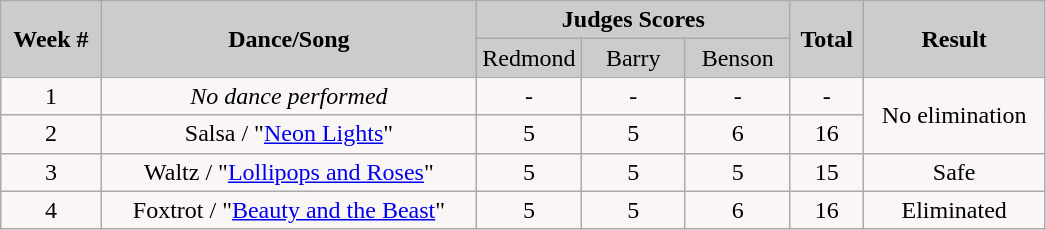<table class="wikitable collapsible collapsed">
<tr style="text-align: center; background:#ccc;">
<td rowspan="2"><strong>Week #</strong></td>
<td rowspan="2"><strong>Dance/Song</strong></td>
<td colspan="3"><strong>Judges Scores</strong></td>
<td rowspan="2"><strong>Total</strong></td>
<td rowspan="2"><strong>Result</strong></td>
</tr>
<tr style="text-align: center; background:#ccc;">
<td style="width:10%; ">Redmond</td>
<td style="width:10%; ">Barry</td>
<td style="width:10%; ">Benson</td>
</tr>
<tr style="text-align: center; background:#faf6f6;">
<td>1</td>
<td><em>No dance performed</em></td>
<td>-</td>
<td>-</td>
<td>-</td>
<td>-</td>
<td rowspan="2">No elimination</td>
</tr>
<tr style="text-align: center; background:#faf6f6;">
<td>2</td>
<td>Salsa / "<a href='#'>Neon Lights</a>"</td>
<td>5</td>
<td>5</td>
<td>6</td>
<td>16</td>
</tr>
<tr style="text-align: center; background:#faf6f6;">
<td>3</td>
<td>Waltz / "<a href='#'>Lollipops and Roses</a>"</td>
<td>5</td>
<td>5</td>
<td>5</td>
<td>15</td>
<td>Safe</td>
</tr>
<tr style="text-align: center; background:#faf6f6;">
<td>4</td>
<td>Foxtrot / "<a href='#'>Beauty and the Beast</a>"</td>
<td>5</td>
<td>5</td>
<td>6</td>
<td>16</td>
<td>Eliminated</td>
</tr>
</table>
